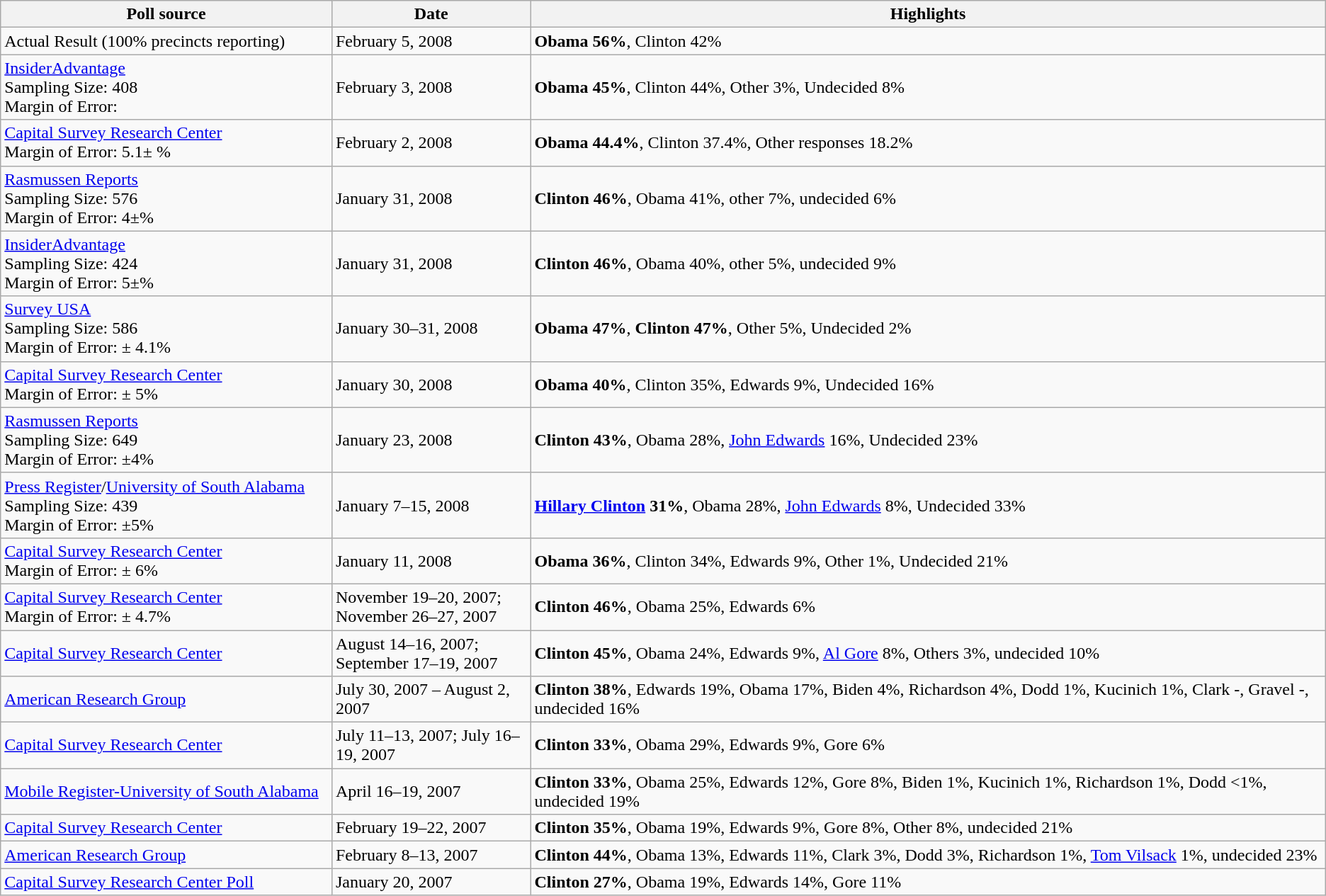<table class="wikitable sortable">
<tr>
<th width="25%">Poll source</th>
<th width="15%">Date</th>
<th width="60%">Highlights</th>
</tr>
<tr>
<td>Actual Result (100% precincts reporting)</td>
<td>February 5, 2008</td>
<td><strong>Obama 56%</strong>, Clinton 42%</td>
</tr>
<tr>
<td><a href='#'>InsiderAdvantage</a><br>Sampling Size: 408<br>
Margin of Error:</td>
<td>February 3, 2008</td>
<td><strong>Obama 45%</strong>, Clinton 44%, Other 3%, Undecided 8%</td>
</tr>
<tr>
<td><a href='#'>Capital Survey Research Center</a><br>Margin of Error: 5.1± %</td>
<td>February 2, 2008</td>
<td><strong>Obama 44.4%</strong>, Clinton 37.4%, Other responses 18.2%</td>
</tr>
<tr>
<td><a href='#'>Rasmussen Reports</a><br>Sampling Size: 576<br>
Margin of Error: 4±%</td>
<td>January 31, 2008</td>
<td><strong>Clinton 46%</strong>, Obama 41%, other 7%, undecided 6%</td>
</tr>
<tr>
<td><a href='#'>InsiderAdvantage</a><br>Sampling Size: 424<br>
Margin of Error: 5±%</td>
<td>January 31, 2008</td>
<td><strong>Clinton 46%</strong>, Obama 40%, other 5%, undecided 9%</td>
</tr>
<tr>
<td><a href='#'>Survey USA</a><br>Sampling Size: 586<br>
Margin of Error: ± 4.1%</td>
<td>January 30–31, 2008</td>
<td><strong>Obama 47%</strong>, <strong>Clinton 47%</strong>, Other 5%, Undecided 2%</td>
</tr>
<tr>
<td><a href='#'>Capital Survey Research Center</a><br>Margin of Error: ± 5%</td>
<td>January 30, 2008</td>
<td><strong>Obama 40%</strong>, Clinton 35%, Edwards 9%, Undecided 16%</td>
</tr>
<tr>
<td><a href='#'>Rasmussen Reports</a><br>Sampling Size: 649<br>
Margin of Error: ±4%</td>
<td>January 23, 2008</td>
<td><strong>Clinton 43%</strong>, Obama 28%, <a href='#'>John Edwards</a> 16%, Undecided 23%</td>
</tr>
<tr>
<td><a href='#'>Press Register</a>/<a href='#'>University of South Alabama</a><br>Sampling Size: 439<br>
Margin of Error: ±5%</td>
<td>January 7–15, 2008</td>
<td><strong><a href='#'>Hillary Clinton</a> 31%</strong>, Obama 28%, <a href='#'>John Edwards</a> 8%, Undecided 33%</td>
</tr>
<tr>
<td><a href='#'>Capital Survey Research Center</a><br>Margin of Error: ± 6%</td>
<td>January 11, 2008</td>
<td><strong>Obama 36%</strong>, Clinton 34%, Edwards 9%, Other 1%, Undecided 21%</td>
</tr>
<tr>
<td><a href='#'>Capital Survey Research Center</a><br>Margin of Error: ± 4.7%</td>
<td>November 19–20, 2007; November 26–27, 2007</td>
<td><strong>Clinton 46%</strong>, Obama 25%, Edwards 6%</td>
</tr>
<tr>
<td><a href='#'>Capital Survey Research Center</a></td>
<td>August 14–16, 2007; September 17–19, 2007</td>
<td><strong>Clinton 45%</strong>, Obama 24%, Edwards 9%, <a href='#'>Al Gore</a> 8%, Others 3%, undecided 10%</td>
</tr>
<tr>
<td><a href='#'>American Research Group</a></td>
<td>July 30, 2007 – August 2, 2007</td>
<td><strong>Clinton 38%</strong>, Edwards 19%, Obama 17%, Biden 4%, Richardson 4%, Dodd 1%, Kucinich 1%, Clark -, Gravel -, undecided 16%</td>
</tr>
<tr>
<td><a href='#'>Capital Survey Research Center</a></td>
<td>July 11–13, 2007; July 16–19, 2007</td>
<td><strong>Clinton 33%</strong>, Obama 29%, Edwards 9%, Gore 6%</td>
</tr>
<tr>
<td><a href='#'>Mobile Register-University of South Alabama</a></td>
<td>April 16–19, 2007</td>
<td><strong>Clinton 33%</strong>, Obama 25%, Edwards 12%, Gore 8%, Biden 1%, Kucinich 1%, Richardson 1%, Dodd <1%, undecided 19%</td>
</tr>
<tr>
<td><a href='#'>Capital Survey Research Center</a></td>
<td>February 19–22, 2007</td>
<td><strong>Clinton 35%</strong>, Obama 19%, Edwards 9%, Gore 8%, Other 8%, undecided 21%</td>
</tr>
<tr>
<td><a href='#'>American Research Group</a></td>
<td>February 8–13, 2007</td>
<td><strong>Clinton 44%</strong>, Obama 13%, Edwards 11%, Clark 3%, Dodd 3%, Richardson 1%, <a href='#'>Tom Vilsack</a> 1%, undecided 23%</td>
</tr>
<tr>
<td><a href='#'>Capital Survey Research Center Poll</a></td>
<td>January 20, 2007</td>
<td><strong>Clinton 27%</strong>, Obama 19%, Edwards 14%, Gore 11%</td>
</tr>
</table>
